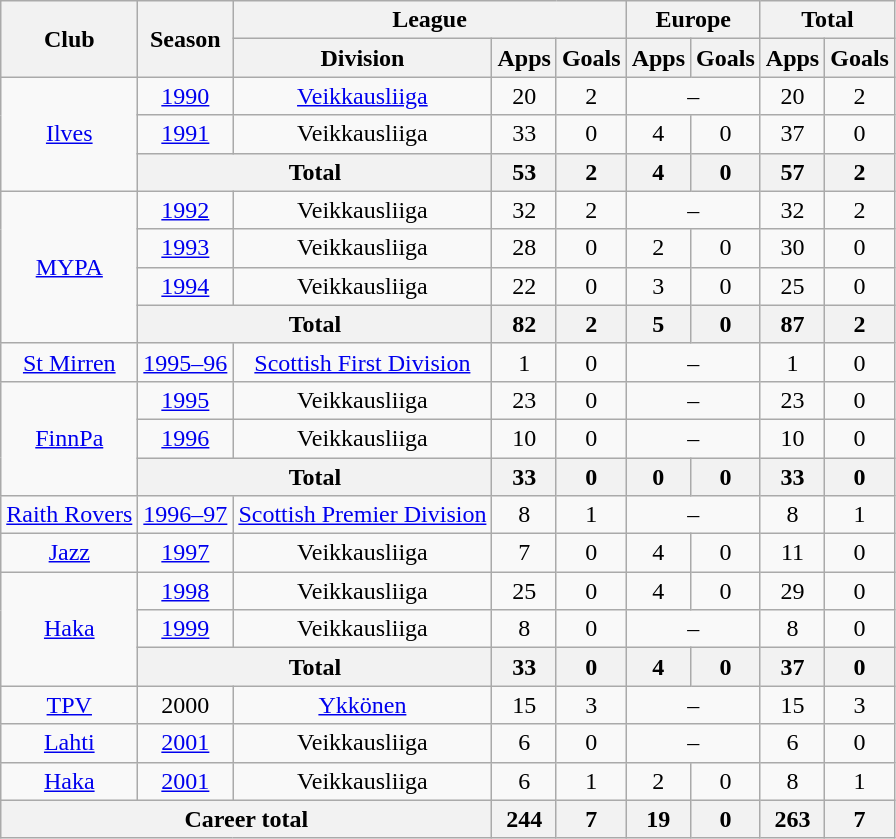<table class="wikitable" style="text-align:center">
<tr>
<th rowspan="2">Club</th>
<th rowspan="2">Season</th>
<th colspan="3">League</th>
<th colspan="2">Europe</th>
<th colspan="2">Total</th>
</tr>
<tr>
<th>Division</th>
<th>Apps</th>
<th>Goals</th>
<th>Apps</th>
<th>Goals</th>
<th>Apps</th>
<th>Goals</th>
</tr>
<tr>
<td rowspan=3><a href='#'>Ilves</a></td>
<td><a href='#'>1990</a></td>
<td><a href='#'>Veikkausliiga</a></td>
<td>20</td>
<td>2</td>
<td colspan=2>–</td>
<td>20</td>
<td>2</td>
</tr>
<tr>
<td><a href='#'>1991</a></td>
<td>Veikkausliiga</td>
<td>33</td>
<td>0</td>
<td>4</td>
<td>0</td>
<td>37</td>
<td>0</td>
</tr>
<tr>
<th colspan=2>Total</th>
<th>53</th>
<th>2</th>
<th>4</th>
<th>0</th>
<th>57</th>
<th>2</th>
</tr>
<tr>
<td rowspan=4><a href='#'>MYPA</a></td>
<td><a href='#'>1992</a></td>
<td>Veikkausliiga</td>
<td>32</td>
<td>2</td>
<td colspan=2>–</td>
<td>32</td>
<td>2</td>
</tr>
<tr>
<td><a href='#'>1993</a></td>
<td>Veikkausliiga</td>
<td>28</td>
<td>0</td>
<td>2</td>
<td>0</td>
<td>30</td>
<td>0</td>
</tr>
<tr>
<td><a href='#'>1994</a></td>
<td>Veikkausliiga</td>
<td>22</td>
<td>0</td>
<td>3</td>
<td>0</td>
<td>25</td>
<td>0</td>
</tr>
<tr>
<th colspan=2>Total</th>
<th>82</th>
<th>2</th>
<th>5</th>
<th>0</th>
<th>87</th>
<th>2</th>
</tr>
<tr>
<td><a href='#'>St Mirren</a></td>
<td><a href='#'>1995–96</a></td>
<td><a href='#'>Scottish First Division</a></td>
<td>1</td>
<td>0</td>
<td colspan=2>–</td>
<td>1</td>
<td>0</td>
</tr>
<tr>
<td rowspan=3><a href='#'>FinnPa</a></td>
<td><a href='#'>1995</a></td>
<td>Veikkausliiga</td>
<td>23</td>
<td>0</td>
<td colspan=2>–</td>
<td>23</td>
<td>0</td>
</tr>
<tr>
<td><a href='#'>1996</a></td>
<td>Veikkausliiga</td>
<td>10</td>
<td>0</td>
<td colspan=2>–</td>
<td>10</td>
<td>0</td>
</tr>
<tr>
<th colspan=2>Total</th>
<th>33</th>
<th>0</th>
<th>0</th>
<th>0</th>
<th>33</th>
<th>0</th>
</tr>
<tr>
<td><a href='#'>Raith Rovers</a></td>
<td><a href='#'>1996–97</a></td>
<td><a href='#'>Scottish Premier Division</a></td>
<td>8</td>
<td>1</td>
<td colspan=2>–</td>
<td>8</td>
<td>1</td>
</tr>
<tr>
<td><a href='#'>Jazz</a></td>
<td><a href='#'>1997</a></td>
<td>Veikkausliiga</td>
<td>7</td>
<td>0</td>
<td>4</td>
<td>0</td>
<td>11</td>
<td>0</td>
</tr>
<tr>
<td rowspan=3><a href='#'>Haka</a></td>
<td><a href='#'>1998</a></td>
<td>Veikkausliiga</td>
<td>25</td>
<td>0</td>
<td>4</td>
<td>0</td>
<td>29</td>
<td>0</td>
</tr>
<tr>
<td><a href='#'>1999</a></td>
<td>Veikkausliiga</td>
<td>8</td>
<td>0</td>
<td colspan=2>–</td>
<td>8</td>
<td>0</td>
</tr>
<tr>
<th colspan=2>Total</th>
<th>33</th>
<th>0</th>
<th>4</th>
<th>0</th>
<th>37</th>
<th>0</th>
</tr>
<tr>
<td><a href='#'>TPV</a></td>
<td>2000</td>
<td><a href='#'>Ykkönen</a></td>
<td>15</td>
<td>3</td>
<td colspan=2>–</td>
<td>15</td>
<td>3</td>
</tr>
<tr>
<td><a href='#'>Lahti</a></td>
<td><a href='#'>2001</a></td>
<td>Veikkausliiga</td>
<td>6</td>
<td>0</td>
<td colspan=2>–</td>
<td>6</td>
<td>0</td>
</tr>
<tr>
<td><a href='#'>Haka</a></td>
<td><a href='#'>2001</a></td>
<td>Veikkausliiga</td>
<td>6</td>
<td>1</td>
<td>2</td>
<td>0</td>
<td>8</td>
<td>1</td>
</tr>
<tr>
<th colspan="3">Career total</th>
<th>244</th>
<th>7</th>
<th>19</th>
<th>0</th>
<th>263</th>
<th>7</th>
</tr>
</table>
